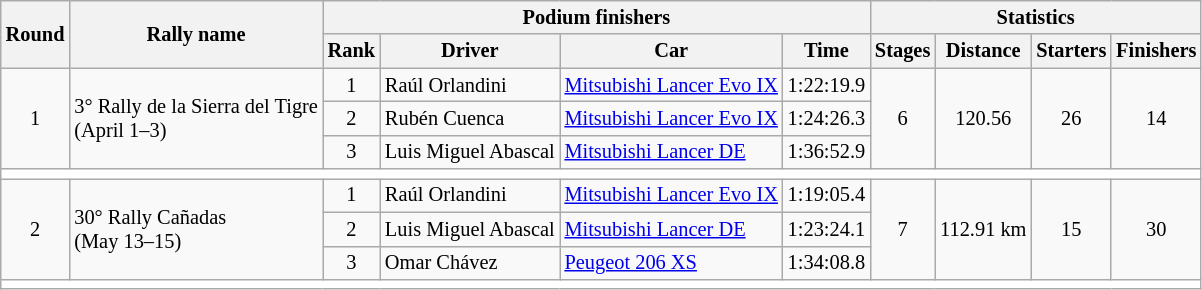<table class="wikitable" style="font-size: 85%;">
<tr>
<th rowspan=2>Round</th>
<th rowspan=2>Rally name</th>
<th colspan=4>Podium finishers</th>
<th colspan=4>Statistics</th>
</tr>
<tr>
<th>Rank</th>
<th>Driver</th>
<th>Car</th>
<th>Time</th>
<th>Stages</th>
<th>Distance</th>
<th>Starters</th>
<th>Finishers</th>
</tr>
<tr>
<td rowspan=3 align=center>1</td>
<td rowspan=3> 3° Rally de la Sierra del Tigre<br>(April 1–3)</td>
<td align=center>1</td>
<td> Raúl Orlandini</td>
<td><a href='#'>Mitsubishi Lancer Evo IX</a></td>
<td align=center>1:22:19.9</td>
<td rowspan=3 align=center>6</td>
<td rowspan=3 align=center>120.56</td>
<td rowspan=3 align=center>26</td>
<td rowspan=3 align=center>14</td>
</tr>
<tr>
<td align=center>2</td>
<td> Rubén Cuenca</td>
<td><a href='#'>Mitsubishi Lancer Evo IX</a></td>
<td align=center>1:24:26.3</td>
</tr>
<tr>
<td align=center>3</td>
<td> Luis Miguel Abascal</td>
<td><a href='#'>Mitsubishi Lancer DE</a></td>
<td align=center>1:36:52.9</td>
</tr>
<tr style="background:white;">
<td colspan="10"></td>
</tr>
<tr>
<td rowspan=3 align=center>2</td>
<td rowspan=3> 30° Rally Cañadas<br>(May 13–15)</td>
<td align=center>1</td>
<td> Raúl Orlandini</td>
<td><a href='#'>Mitsubishi Lancer Evo IX</a></td>
<td align=center>1:19:05.4</td>
<td rowspan=3 align=center>7</td>
<td rowspan=3 align=center>112.91 km</td>
<td rowspan=3 align=center>15</td>
<td rowspan=3 align=center>30</td>
</tr>
<tr>
<td align=center>2</td>
<td> Luis Miguel Abascal</td>
<td><a href='#'>Mitsubishi Lancer DE</a></td>
<td align=center>1:23:24.1</td>
</tr>
<tr>
<td align=center>3</td>
<td> Omar Chávez</td>
<td><a href='#'>Peugeot 206 XS</a></td>
<td align=center>1:34:08.8</td>
</tr>
<tr style="background:white;">
<td colspan="10"></td>
</tr>
</table>
